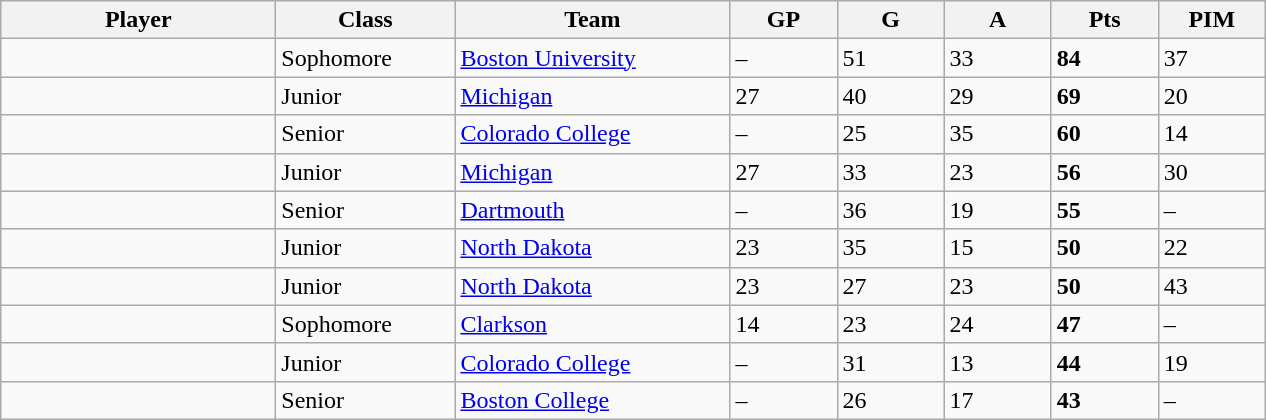<table class="wikitable sortable">
<tr>
<th style="width: 11em;">Player</th>
<th style="width: 7em;">Class</th>
<th style="width: 11em;">Team</th>
<th style="width: 4em;">GP</th>
<th style="width: 4em;">G</th>
<th style="width: 4em;">A</th>
<th style="width: 4em;">Pts</th>
<th style="width: 4em;">PIM</th>
</tr>
<tr>
<td></td>
<td>Sophomore</td>
<td><a href='#'>Boston University</a></td>
<td>–</td>
<td>51</td>
<td>33</td>
<td><strong>84</strong></td>
<td>37</td>
</tr>
<tr>
<td></td>
<td>Junior</td>
<td><a href='#'>Michigan</a></td>
<td>27</td>
<td>40</td>
<td>29</td>
<td><strong>69</strong></td>
<td>20</td>
</tr>
<tr>
<td></td>
<td>Senior</td>
<td><a href='#'>Colorado College</a></td>
<td>–</td>
<td>25</td>
<td>35</td>
<td><strong>60</strong></td>
<td>14</td>
</tr>
<tr>
<td></td>
<td>Junior</td>
<td><a href='#'>Michigan</a></td>
<td>27</td>
<td>33</td>
<td>23</td>
<td><strong>56</strong></td>
<td>30</td>
</tr>
<tr>
<td></td>
<td>Senior</td>
<td><a href='#'>Dartmouth</a></td>
<td>–</td>
<td>36</td>
<td>19</td>
<td><strong>55</strong></td>
<td>–</td>
</tr>
<tr>
<td></td>
<td>Junior</td>
<td><a href='#'>North Dakota</a></td>
<td>23</td>
<td>35</td>
<td>15</td>
<td><strong>50</strong></td>
<td>22</td>
</tr>
<tr>
<td></td>
<td>Junior</td>
<td><a href='#'>North Dakota</a></td>
<td>23</td>
<td>27</td>
<td>23</td>
<td><strong>50</strong></td>
<td>43</td>
</tr>
<tr>
<td></td>
<td>Sophomore</td>
<td><a href='#'>Clarkson</a></td>
<td>14</td>
<td>23</td>
<td>24</td>
<td><strong>47</strong></td>
<td>–</td>
</tr>
<tr>
<td></td>
<td>Junior</td>
<td><a href='#'>Colorado College</a></td>
<td>–</td>
<td>31</td>
<td>13</td>
<td><strong>44</strong></td>
<td>19</td>
</tr>
<tr>
<td></td>
<td>Senior</td>
<td><a href='#'>Boston College</a></td>
<td>–</td>
<td>26</td>
<td>17</td>
<td><strong>43</strong></td>
<td>–</td>
</tr>
</table>
